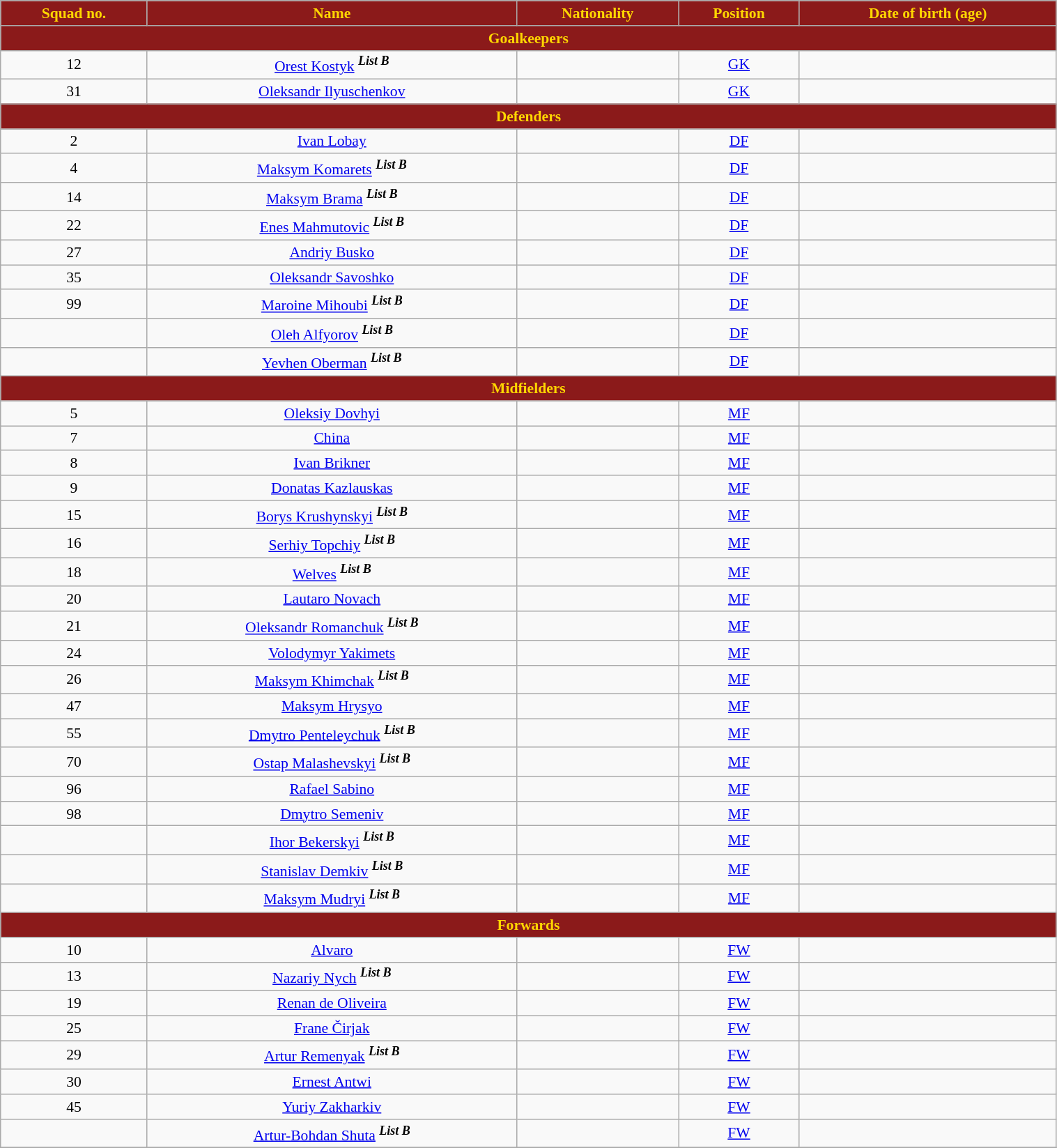<table class="wikitable" style="text-align:center; font-size:90%; width:80%">
<tr>
<th style="background:#8B1A1A; color:gold; text-align:center">Squad no.</th>
<th style="background:#8B1A1A; color:gold; text-align:center">Name</th>
<th style="background:#8B1A1A; color:gold; text-align:center">Nationality</th>
<th style="background:#8B1A1A; color:gold; text-align:center">Position</th>
<th style="background:#8B1A1A; color:gold; text-align:center">Date of birth (age)</th>
</tr>
<tr>
<th colspan="6" style="background:#8B1A1A; color:gold; text-align:center">Goalkeepers</th>
</tr>
<tr>
<td>12</td>
<td><a href='#'>Orest Kostyk</a> <sup><strong><em>List B</em></strong></sup></td>
<td></td>
<td><a href='#'>GK</a></td>
<td></td>
</tr>
<tr>
<td>31</td>
<td><a href='#'>Oleksandr Ilyuschenkov</a></td>
<td></td>
<td><a href='#'>GK</a></td>
<td></td>
</tr>
<tr>
<th colspan="6" style="background:#8B1A1A; color:gold; text-align:center">Defenders</th>
</tr>
<tr>
<td>2</td>
<td><a href='#'>Ivan Lobay</a></td>
<td></td>
<td><a href='#'>DF</a></td>
<td></td>
</tr>
<tr>
<td>4</td>
<td><a href='#'>Maksym Komarets</a> <sup><strong><em>List B</em></strong></sup></td>
<td></td>
<td><a href='#'>DF</a></td>
<td></td>
</tr>
<tr>
<td>14</td>
<td><a href='#'>Maksym Brama</a> <sup><strong><em>List B</em></strong></sup></td>
<td></td>
<td><a href='#'>DF</a></td>
<td></td>
</tr>
<tr>
<td>22</td>
<td><a href='#'>Enes Mahmutovic</a> <sup><strong><em>List B</em></strong></sup></td>
<td></td>
<td><a href='#'>DF</a></td>
<td></td>
</tr>
<tr>
<td>27</td>
<td><a href='#'>Andriy Busko</a></td>
<td></td>
<td><a href='#'>DF</a></td>
<td></td>
</tr>
<tr>
<td>35</td>
<td><a href='#'>Oleksandr Savoshko</a></td>
<td></td>
<td><a href='#'>DF</a></td>
<td></td>
</tr>
<tr>
<td>99</td>
<td><a href='#'>Maroine Mihoubi</a> <sup><strong><em>List B</em></strong></sup></td>
<td></td>
<td><a href='#'>DF</a></td>
<td></td>
</tr>
<tr>
<td></td>
<td><a href='#'>Oleh Alfyorov</a> <sup><strong><em>List B</em></strong></sup></td>
<td></td>
<td><a href='#'>DF</a></td>
<td></td>
</tr>
<tr>
<td></td>
<td><a href='#'>Yevhen Oberman</a> <sup><strong><em>List B</em></strong></sup></td>
<td></td>
<td><a href='#'>DF</a></td>
<td></td>
</tr>
<tr>
<th colspan="6" style="background:#8B1A1A; color:gold; text-align:center">Midfielders</th>
</tr>
<tr>
<td>5</td>
<td><a href='#'>Oleksiy Dovhyi</a></td>
<td></td>
<td><a href='#'>MF</a></td>
<td></td>
</tr>
<tr>
<td>7</td>
<td><a href='#'>China</a></td>
<td></td>
<td><a href='#'>MF</a></td>
<td></td>
</tr>
<tr>
<td>8</td>
<td><a href='#'>Ivan Brikner</a></td>
<td></td>
<td><a href='#'>MF</a></td>
<td></td>
</tr>
<tr>
<td>9</td>
<td><a href='#'>Donatas Kazlauskas</a></td>
<td></td>
<td><a href='#'>MF</a></td>
<td></td>
</tr>
<tr>
<td>15</td>
<td><a href='#'>Borys Krushynskyi</a> <sup><strong><em>List B</em></strong></sup></td>
<td></td>
<td><a href='#'>MF</a></td>
<td></td>
</tr>
<tr>
<td>16</td>
<td><a href='#'>Serhiy Topchiy</a> <sup><strong><em>List B</em></strong></sup></td>
<td></td>
<td><a href='#'>MF</a></td>
<td></td>
</tr>
<tr>
<td>18</td>
<td><a href='#'>Welves</a> <sup><strong><em>List B</em></strong></sup></td>
<td></td>
<td><a href='#'>MF</a></td>
<td></td>
</tr>
<tr>
<td>20</td>
<td><a href='#'>Lautaro Novach</a></td>
<td></td>
<td><a href='#'>MF</a></td>
<td></td>
</tr>
<tr>
<td>21</td>
<td><a href='#'>Oleksandr Romanchuk</a> <sup><strong><em>List B</em></strong></sup></td>
<td></td>
<td><a href='#'>MF</a></td>
<td></td>
</tr>
<tr>
<td>24</td>
<td><a href='#'>Volodymyr Yakimets</a></td>
<td></td>
<td><a href='#'>MF</a></td>
<td></td>
</tr>
<tr>
<td>26</td>
<td><a href='#'>Maksym Khimchak</a> <sup><strong><em>List B</em></strong></sup></td>
<td></td>
<td><a href='#'>MF</a></td>
<td></td>
</tr>
<tr>
<td>47</td>
<td><a href='#'>Maksym Hrysyo</a></td>
<td></td>
<td><a href='#'>MF</a></td>
<td></td>
</tr>
<tr>
<td>55</td>
<td><a href='#'>Dmytro Penteleychuk</a> <sup><strong><em>List B</em></strong></sup></td>
<td></td>
<td><a href='#'>MF</a></td>
<td></td>
</tr>
<tr>
<td>70</td>
<td><a href='#'>Ostap Malashevskyi</a> <sup><strong><em>List B</em></strong></sup></td>
<td></td>
<td><a href='#'>MF</a></td>
<td></td>
</tr>
<tr>
<td>96</td>
<td><a href='#'>Rafael Sabino</a></td>
<td></td>
<td><a href='#'>MF</a></td>
<td></td>
</tr>
<tr>
<td>98</td>
<td><a href='#'>Dmytro Semeniv</a></td>
<td></td>
<td><a href='#'>MF</a></td>
<td></td>
</tr>
<tr>
<td></td>
<td><a href='#'>Ihor Bekerskyi</a> <sup><strong><em>List B</em></strong></sup></td>
<td></td>
<td><a href='#'>MF</a></td>
<td></td>
</tr>
<tr>
<td></td>
<td><a href='#'>Stanislav Demkiv</a> <sup><strong><em>List B</em></strong></sup></td>
<td></td>
<td><a href='#'>MF</a></td>
<td></td>
</tr>
<tr>
<td></td>
<td><a href='#'>Maksym Mudryi</a> <sup><strong><em>List B</em></strong></sup></td>
<td></td>
<td><a href='#'>MF</a></td>
<td></td>
</tr>
<tr>
<th colspan="7" style="background:#8B1A1A; color:gold; text-align:center">Forwards</th>
</tr>
<tr>
<td>10</td>
<td><a href='#'>Alvaro</a></td>
<td></td>
<td><a href='#'>FW</a></td>
<td></td>
</tr>
<tr>
<td>13</td>
<td><a href='#'>Nazariy Nych</a> <sup><strong><em>List B</em></strong></sup></td>
<td></td>
<td><a href='#'>FW</a></td>
<td></td>
</tr>
<tr>
<td>19</td>
<td><a href='#'>Renan de Oliveira</a></td>
<td></td>
<td><a href='#'>FW</a></td>
<td></td>
</tr>
<tr>
<td>25</td>
<td><a href='#'>Frane Čirjak</a></td>
<td></td>
<td><a href='#'>FW</a></td>
<td></td>
</tr>
<tr>
<td>29</td>
<td><a href='#'>Artur Remenyak</a> <sup><strong><em>List B</em></strong></sup></td>
<td></td>
<td><a href='#'>FW</a></td>
<td></td>
</tr>
<tr>
<td>30</td>
<td><a href='#'>Ernest Antwi</a></td>
<td></td>
<td><a href='#'>FW</a></td>
<td></td>
</tr>
<tr>
<td>45</td>
<td><a href='#'>Yuriy Zakharkiv</a></td>
<td></td>
<td><a href='#'>FW</a></td>
<td></td>
</tr>
<tr>
<td></td>
<td><a href='#'>Artur-Bohdan Shuta</a> <sup><strong><em>List B</em></strong></sup></td>
<td></td>
<td><a href='#'>FW</a></td>
<td></td>
</tr>
<tr>
</tr>
</table>
